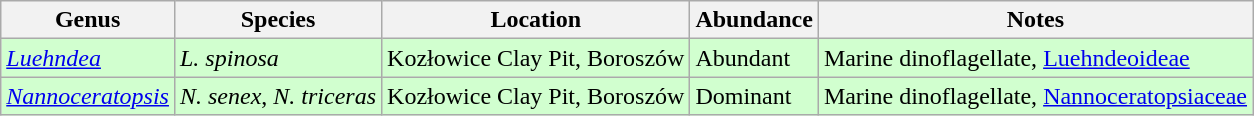<table class="wikitable sortable">
<tr>
<th>Genus</th>
<th>Species</th>
<th>Location</th>
<th>Abundance</th>
<th>Notes</th>
</tr>
<tr>
<td style="background:#D1FFCF;"><em><a href='#'>Luehndea</a></em></td>
<td style="background:#D1FFCF;"><em>L. spinosa</em></td>
<td style="background:#D1FFCF;">Kozłowice Clay Pit, Boroszów</td>
<td style="background:#D1FFCF;">Abundant</td>
<td style="background:#D1FFCF;">Marine dinoflagellate, <a href='#'>Luehndeoideae</a></td>
</tr>
<tr>
<td style="background:#D1FFCF;"><em><a href='#'>Nannoceratopsis</a></em></td>
<td style="background:#D1FFCF;"><em>N. senex</em>, <em>N. triceras</em></td>
<td style="background:#D1FFCF;">Kozłowice Clay Pit, Boroszów</td>
<td style="background:#D1FFCF;">Dominant</td>
<td style="background:#D1FFCF;">Marine dinoflagellate, <a href='#'>Nannoceratopsiaceae</a></td>
</tr>
</table>
